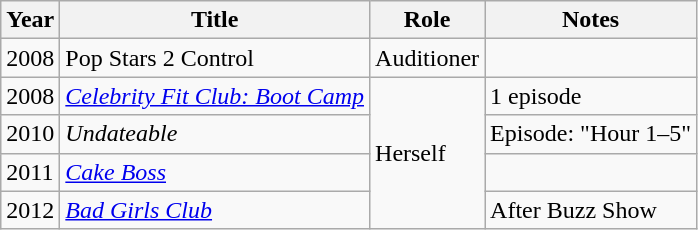<table class="wikitable sortable">
<tr>
<th>Year</th>
<th>Title</th>
<th>Role</th>
<th class="unsortable">Notes</th>
</tr>
<tr>
<td>2008</td>
<td>Pop Stars 2 Control</td>
<td>Auditioner</td>
<td></td>
</tr>
<tr>
<td>2008</td>
<td><em><a href='#'>Celebrity Fit Club: Boot Camp</a></em></td>
<td rowspan=4>Herself</td>
<td>1 episode</td>
</tr>
<tr>
<td>2010</td>
<td><em>Undateable</em></td>
<td>Episode: "Hour 1–5"</td>
</tr>
<tr>
<td>2011</td>
<td><em><a href='#'>Cake Boss</a></em></td>
<td></td>
</tr>
<tr>
<td>2012</td>
<td><em><a href='#'>Bad Girls Club</a></em></td>
<td>After Buzz Show</td>
</tr>
</table>
